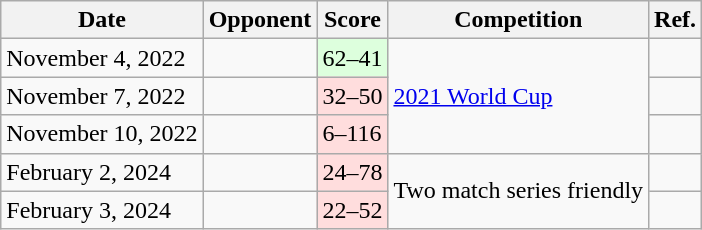<table class="wikitable defaultcenter col2left">
<tr>
<th>Date</th>
<th>Opponent</th>
<th class=unsortable>Score</th>
<th class=unsortable>Competition</th>
<th class=unsortable>Ref.</th>
</tr>
<tr>
<td>November 4, 2022</td>
<td></td>
<td style="background:#ddffdd;">62–41</td>
<td rowspan=3><a href='#'>2021 World Cup</a></td>
<td></td>
</tr>
<tr>
<td>November 7, 2022</td>
<td></td>
<td style="background:#ffdddd;">32–50</td>
<td></td>
</tr>
<tr>
<td>November 10, 2022</td>
<td></td>
<td style="background:#ffdddd;">6–116</td>
<td></td>
</tr>
<tr>
<td>February 2, 2024</td>
<td></td>
<td style="background:#ffdddd;">24–78</td>
<td rowspan="2">Two match series friendly</td>
<td></td>
</tr>
<tr>
<td>February 3, 2024</td>
<td></td>
<td style="background:#ffdddd;">22–52</td>
<td></td>
</tr>
</table>
